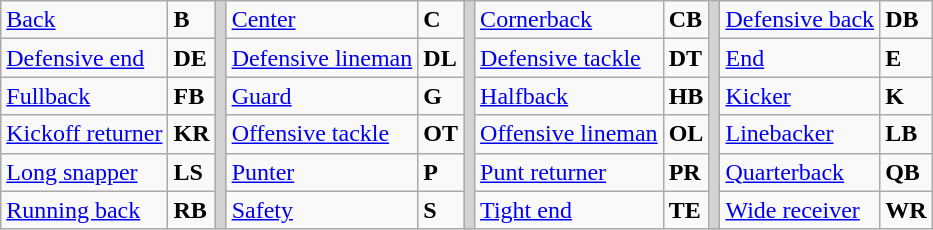<table class="wikitable">
<tr>
<td><a href='#'>Back</a></td>
<td><strong>B</strong></td>
<td rowspan="6" style="background-color:lightgrey;"></td>
<td><a href='#'>Center</a></td>
<td><strong>C</strong></td>
<td rowspan="6" style="background-color:lightgrey;"></td>
<td><a href='#'>Cornerback</a></td>
<td><strong>CB</strong></td>
<td rowspan="6" style="background-color:lightgrey;"></td>
<td><a href='#'>Defensive back</a></td>
<td><strong>DB</strong></td>
</tr>
<tr>
<td><a href='#'>Defensive end</a></td>
<td><strong>DE</strong></td>
<td><a href='#'>Defensive lineman</a></td>
<td><strong>DL</strong></td>
<td><a href='#'>Defensive tackle</a></td>
<td><strong>DT</strong></td>
<td><a href='#'>End</a></td>
<td><strong>E</strong></td>
</tr>
<tr>
<td><a href='#'>Fullback</a></td>
<td><strong>FB</strong></td>
<td><a href='#'>Guard</a></td>
<td><strong>G</strong></td>
<td><a href='#'>Halfback</a></td>
<td><strong>HB</strong></td>
<td><a href='#'>Kicker</a></td>
<td><strong>K</strong></td>
</tr>
<tr>
<td><a href='#'>Kickoff returner</a></td>
<td><strong>KR</strong></td>
<td><a href='#'>Offensive tackle</a></td>
<td><strong>OT</strong></td>
<td><a href='#'>Offensive lineman</a></td>
<td><strong>OL</strong></td>
<td><a href='#'>Linebacker</a></td>
<td><strong>LB</strong></td>
</tr>
<tr>
<td><a href='#'>Long snapper</a></td>
<td><strong>LS</strong></td>
<td><a href='#'>Punter</a></td>
<td><strong>P</strong></td>
<td><a href='#'>Punt returner</a></td>
<td><strong>PR</strong></td>
<td><a href='#'>Quarterback</a></td>
<td><strong>QB</strong></td>
</tr>
<tr>
<td><a href='#'>Running back</a></td>
<td><strong>RB</strong></td>
<td><a href='#'>Safety</a></td>
<td><strong>S</strong></td>
<td><a href='#'>Tight end</a></td>
<td><strong>TE</strong></td>
<td><a href='#'>Wide receiver</a></td>
<td><strong>WR</strong></td>
</tr>
</table>
